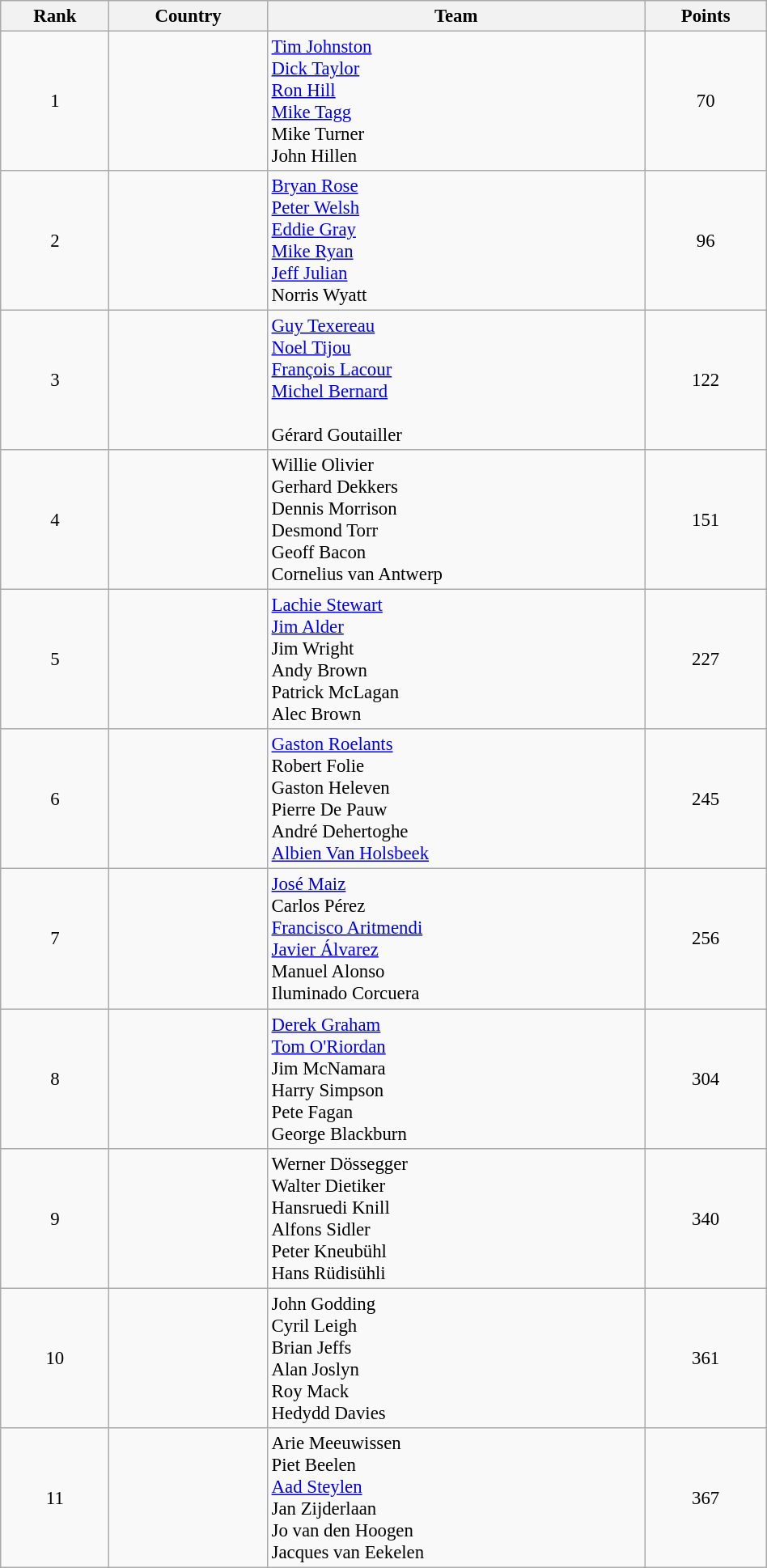<table class="wikitable sortable" style=" text-align:center; font-size:95%;" width="50%">
<tr>
<th>Rank</th>
<th>Country</th>
<th>Team</th>
<th>Points</th>
</tr>
<tr>
<td align=center>1</td>
<td align=left></td>
<td align=left><a href='#'>Tim Johnston</a><br><a href='#'>Dick Taylor</a><br><a href='#'>Ron Hill</a><br><a href='#'>Mike Tagg</a><br>Mike Turner<br>John Hillen</td>
<td>70</td>
</tr>
<tr>
<td align=center>2</td>
<td align=left></td>
<td align=left><a href='#'>Bryan Rose</a><br><a href='#'>Peter Welsh</a><br><a href='#'>Eddie Gray</a><br><a href='#'>Mike Ryan</a><br><a href='#'>Jeff Julian</a><br>Norris Wyatt</td>
<td>96</td>
</tr>
<tr>
<td align=center>3</td>
<td align=left></td>
<td align=left><a href='#'>Guy Texereau</a><br><a href='#'>Noel Tijou</a><br><a href='#'>François Lacour</a><br><a href='#'>Michel Bernard</a><br><br>Gérard Goutailler</td>
<td>122</td>
</tr>
<tr>
<td align=center>4</td>
<td align=left></td>
<td align=left>Willie Olivier<br>Gerhard Dekkers<br>Dennis Morrison<br>Desmond Torr<br>Geoff Bacon<br>Cornelius van Antwerp</td>
<td>151</td>
</tr>
<tr>
<td align=center>5</td>
<td align=left></td>
<td align=left><a href='#'>Lachie Stewart</a><br><a href='#'>Jim Alder</a><br>Jim Wright<br>Andy Brown<br>Patrick McLagan<br>Alec Brown</td>
<td>227</td>
</tr>
<tr>
<td align=center>6</td>
<td align=left></td>
<td align=left><a href='#'>Gaston Roelants</a><br>Robert Folie<br>Gaston Heleven<br>Pierre De Pauw<br>André Dehertoghe<br><a href='#'>Albien Van Holsbeek</a></td>
<td>245</td>
</tr>
<tr>
<td align=center>7</td>
<td align=left></td>
<td align=left><a href='#'>José Maiz</a><br>Carlos Pérez<br><a href='#'>Francisco Aritmendi</a><br><a href='#'>Javier Álvarez</a><br>Manuel Alonso<br>Iluminado Corcuera</td>
<td>256</td>
</tr>
<tr>
<td align=center>8</td>
<td align=left></td>
<td align=left><a href='#'>Derek Graham</a><br><a href='#'>Tom O'Riordan</a><br>Jim McNamara<br>Harry Simpson<br>Pete Fagan<br>George Blackburn</td>
<td>304</td>
</tr>
<tr>
<td align=center>9</td>
<td align=left></td>
<td align=left>Werner Dössegger<br>Walter Dietiker<br>Hansruedi Knill<br>Alfons Sidler<br>Peter Kneubühl<br>Hans Rüdisühli</td>
<td>340</td>
</tr>
<tr>
<td align=center>10</td>
<td align=left></td>
<td align=left>John Godding<br>Cyril Leigh<br>Brian Jeffs<br>Alan Joslyn<br>Roy Mack<br>Hedydd Davies</td>
<td>361</td>
</tr>
<tr>
<td align=center>11</td>
<td align=left></td>
<td align=left>Arie Meeuwissen<br>Piet Beelen<br><a href='#'>Aad Steylen</a><br>Jan Zijderlaan<br>Jo van den Hoogen<br>Jacques van Eekelen</td>
<td>367</td>
</tr>
</table>
